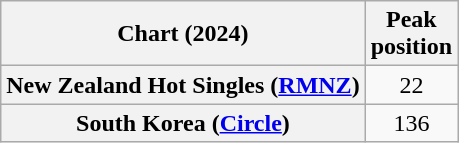<table class="wikitable sortable plainrowheaders" style="text-align:center">
<tr>
<th scope="col">Chart (2024)</th>
<th scope="col">Peak<br>position</th>
</tr>
<tr>
<th scope="row">New Zealand Hot Singles (<a href='#'>RMNZ</a>)</th>
<td>22</td>
</tr>
<tr>
<th scope="row">South Korea  (<a href='#'>Circle</a>)</th>
<td>136</td>
</tr>
</table>
